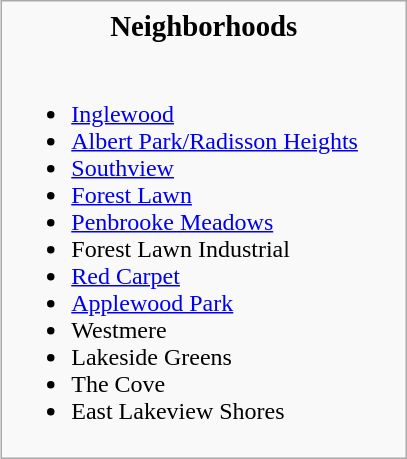<table class="infobox" width="271px">
<tr>
<th><big>Neighborhoods</big></th>
</tr>
<tr>
<td><br><ul><li><a href='#'>Inglewood</a></li><li><a href='#'>Albert Park/Radisson Heights</a></li><li><a href='#'>Southview</a></li><li><a href='#'>Forest Lawn</a></li><li><a href='#'>Penbrooke Meadows</a></li><li>Forest Lawn Industrial</li><li><a href='#'>Red Carpet</a></li><li><a href='#'>Applewood Park</a></li><li>Westmere</li><li>Lakeside Greens</li><li>The Cove</li><li>East Lakeview Shores</li></ul></td>
</tr>
</table>
